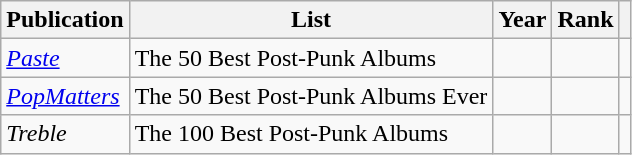<table class="wikitable sortable">
<tr>
<th>Publication</th>
<th>List</th>
<th>Year</th>
<th>Rank</th>
<th class="unsortable"></th>
</tr>
<tr>
<td><em><a href='#'>Paste</a></em></td>
<td>The 50 Best Post-Punk Albums</td>
<td></td>
<td></td>
<td></td>
</tr>
<tr>
<td><em><a href='#'>PopMatters</a></em></td>
<td>The 50 Best Post-Punk Albums Ever</td>
<td></td>
<td></td>
<td></td>
</tr>
<tr>
<td><em>Treble</em></td>
<td>The 100 Best Post-Punk Albums</td>
<td></td>
<td></td>
<td></td>
</tr>
</table>
